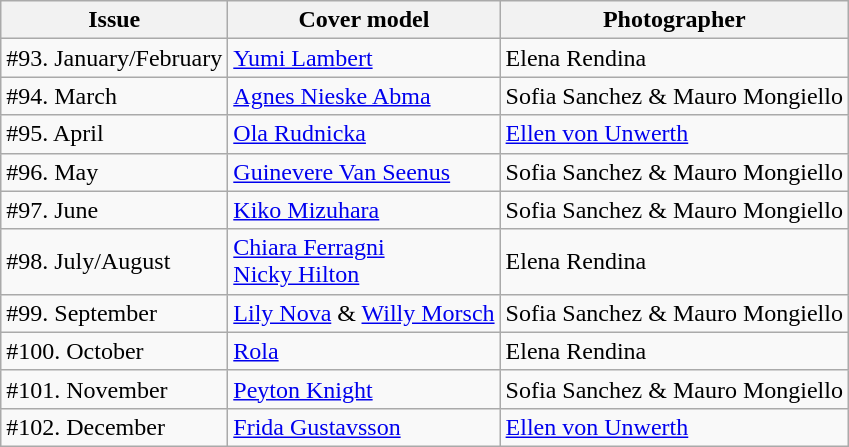<table class="sortable wikitable">
<tr>
<th>Issue</th>
<th>Cover model</th>
<th>Photographer</th>
</tr>
<tr>
<td>#93. January/February</td>
<td><a href='#'>Yumi Lambert</a></td>
<td>Elena Rendina</td>
</tr>
<tr>
<td>#94. March</td>
<td><a href='#'>Agnes Nieske Abma</a></td>
<td>Sofia Sanchez & Mauro Mongiello</td>
</tr>
<tr>
<td>#95. April</td>
<td><a href='#'>Ola Rudnicka</a></td>
<td><a href='#'>Ellen von Unwerth</a></td>
</tr>
<tr>
<td>#96. May</td>
<td><a href='#'>Guinevere Van Seenus</a></td>
<td>Sofia Sanchez & Mauro Mongiello</td>
</tr>
<tr>
<td>#97. June</td>
<td><a href='#'>Kiko Mizuhara</a></td>
<td>Sofia Sanchez & Mauro Mongiello</td>
</tr>
<tr>
<td>#98. July/August</td>
<td><a href='#'>Chiara Ferragni</a><br><a href='#'>Nicky Hilton</a></td>
<td>Elena Rendina</td>
</tr>
<tr>
<td>#99. September</td>
<td><a href='#'>Lily Nova</a> & <a href='#'>Willy Morsch</a></td>
<td>Sofia Sanchez & Mauro Mongiello</td>
</tr>
<tr>
<td>#100. October</td>
<td><a href='#'>Rola</a></td>
<td>Elena Rendina</td>
</tr>
<tr>
<td>#101. November</td>
<td><a href='#'>Peyton Knight</a></td>
<td>Sofia Sanchez & Mauro Mongiello</td>
</tr>
<tr>
<td>#102. December</td>
<td><a href='#'>Frida Gustavsson</a></td>
<td><a href='#'>Ellen von Unwerth</a></td>
</tr>
</table>
